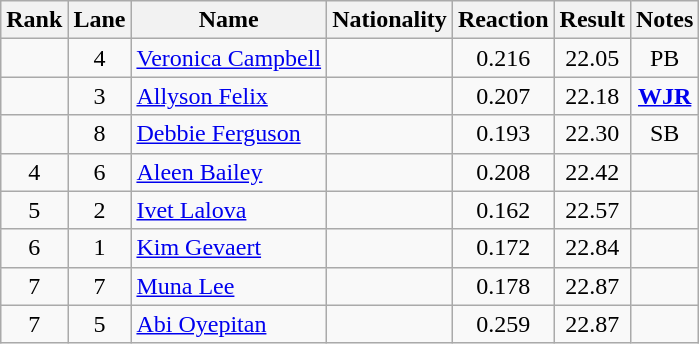<table class="wikitable sortable" style="text-align:center">
<tr>
<th>Rank</th>
<th>Lane</th>
<th>Name</th>
<th>Nationality</th>
<th>Reaction</th>
<th>Result</th>
<th>Notes</th>
</tr>
<tr>
<td></td>
<td>4</td>
<td align=left><a href='#'>Veronica Campbell</a></td>
<td align=left></td>
<td>0.216</td>
<td>22.05</td>
<td>PB</td>
</tr>
<tr>
<td></td>
<td>3</td>
<td align=left><a href='#'>Allyson Felix</a></td>
<td align=left></td>
<td>0.207</td>
<td>22.18</td>
<td><strong><a href='#'>WJR</a></strong></td>
</tr>
<tr>
<td></td>
<td>8</td>
<td align=left><a href='#'>Debbie Ferguson</a></td>
<td align=left></td>
<td>0.193</td>
<td>22.30</td>
<td>SB</td>
</tr>
<tr>
<td>4</td>
<td>6</td>
<td align=left><a href='#'>Aleen Bailey</a></td>
<td align=left></td>
<td>0.208</td>
<td>22.42</td>
<td></td>
</tr>
<tr>
<td>5</td>
<td>2</td>
<td align=left><a href='#'>Ivet Lalova</a></td>
<td align=left></td>
<td>0.162</td>
<td>22.57</td>
<td></td>
</tr>
<tr>
<td>6</td>
<td>1</td>
<td align=left><a href='#'>Kim Gevaert</a></td>
<td align=left></td>
<td>0.172</td>
<td>22.84</td>
<td></td>
</tr>
<tr>
<td>7</td>
<td>7</td>
<td align=left><a href='#'>Muna Lee</a></td>
<td align=left></td>
<td>0.178</td>
<td>22.87</td>
<td></td>
</tr>
<tr>
<td>7</td>
<td>5</td>
<td align=left><a href='#'>Abi Oyepitan</a></td>
<td align=left></td>
<td>0.259</td>
<td>22.87</td>
<td></td>
</tr>
</table>
